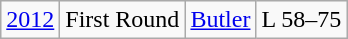<table class="wikitable">
<tr align="center">
<td><a href='#'>2012</a></td>
<td>First Round</td>
<td><a href='#'>Butler</a></td>
<td>L 58–75</td>
</tr>
</table>
